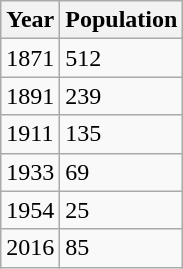<table class="wikitable">
<tr>
<th>Year</th>
<th>Population</th>
</tr>
<tr>
<td>1871</td>
<td>512</td>
</tr>
<tr>
<td>1891</td>
<td>239</td>
</tr>
<tr>
<td>1911</td>
<td>135</td>
</tr>
<tr>
<td>1933</td>
<td>69</td>
</tr>
<tr>
<td>1954</td>
<td>25</td>
</tr>
<tr>
<td>2016</td>
<td>85</td>
</tr>
</table>
